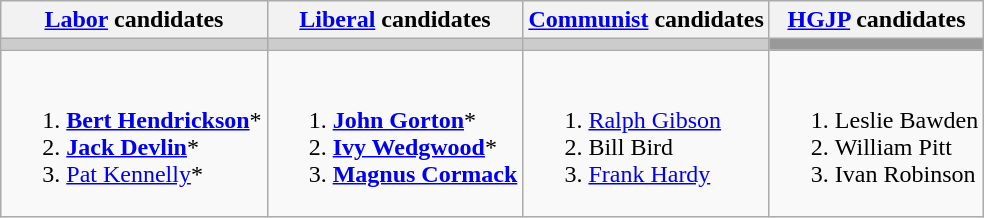<table class="wikitable">
<tr>
<th><a href='#'>Labor</a> candidates</th>
<th><a href='#'>Liberal</a> candidates</th>
<th><a href='#'>Communist</a> candidates</th>
<th><a href='#'>HGJP</a> candidates</th>
</tr>
<tr bgcolor="#cccccc">
<td></td>
<td></td>
<td></td>
<td bgcolor="#999999"></td>
</tr>
<tr>
<td><br><ol><li><strong><a href='#'>Bert Hendrickson</a></strong>*</li><li><strong><a href='#'>Jack Devlin</a></strong>*</li><li><a href='#'>Pat Kennelly</a>*</li></ol></td>
<td><br><ol><li><strong><a href='#'>John Gorton</a></strong>*</li><li><strong><a href='#'>Ivy Wedgwood</a></strong>*</li><li><strong><a href='#'>Magnus Cormack</a></strong></li></ol></td>
<td valign=top><br><ol><li><a href='#'>Ralph Gibson</a></li><li>Bill Bird</li><li><a href='#'>Frank Hardy</a></li></ol></td>
<td valign=top><br><ol><li>Leslie Bawden</li><li>William Pitt</li><li>Ivan Robinson</li></ol></td>
</tr>
</table>
